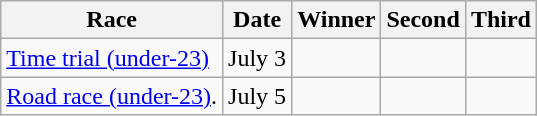<table class="wikitable">
<tr>
<th>Race</th>
<th>Date</th>
<th>Winner</th>
<th>Second</th>
<th>Third</th>
</tr>
<tr>
<td><a href='#'>Time trial (under-23)</a></td>
<td>July 3</td>
<td></td>
<td></td>
<td></td>
</tr>
<tr>
<td><a href='#'>Road race (under-23)</a>.</td>
<td>July 5</td>
<td></td>
<td></td>
<td></td>
</tr>
</table>
